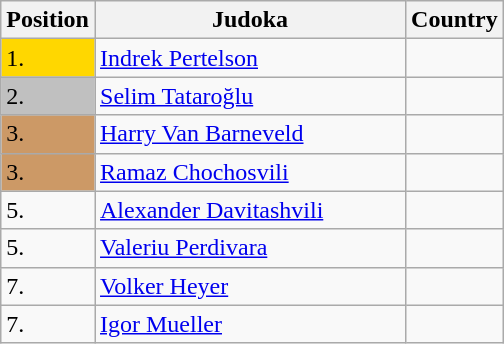<table class=wikitable>
<tr>
<th width=10>Position</th>
<th width=200>Judoka</th>
<th width=10>Country</th>
</tr>
<tr>
<td bgcolor=gold>1.</td>
<td><a href='#'>Indrek Pertelson</a></td>
<td></td>
</tr>
<tr>
<td bgcolor="silver">2.</td>
<td><a href='#'>Selim Tataroğlu</a></td>
<td></td>
</tr>
<tr>
<td bgcolor="CC9966">3.</td>
<td><a href='#'>Harry Van Barneveld</a></td>
<td></td>
</tr>
<tr>
<td bgcolor="CC9966">3.</td>
<td><a href='#'>Ramaz Chochosvili</a></td>
<td></td>
</tr>
<tr>
<td>5.</td>
<td><a href='#'>Alexander Davitashvili</a></td>
<td></td>
</tr>
<tr>
<td>5.</td>
<td><a href='#'>Valeriu Perdivara</a></td>
<td></td>
</tr>
<tr>
<td>7.</td>
<td><a href='#'>Volker Heyer</a></td>
<td></td>
</tr>
<tr>
<td>7.</td>
<td><a href='#'>Igor Mueller</a></td>
<td></td>
</tr>
</table>
